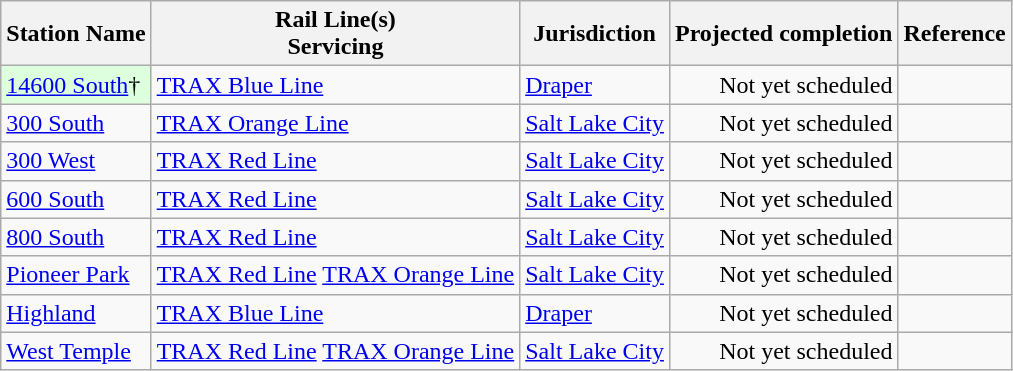<table class="wikitable sortable">
<tr>
<th class="unsortable">Station Name</th>
<th>Rail Line(s)<br>Servicing</th>
<th>Jurisdiction</th>
<th class="unsortable">Projected completion</th>
<th class="unsortable">Reference</th>
</tr>
<tr>
<td style="background:#dfd;"><a href='#'>14600 South</a>†</td>
<td> <a href='#'>TRAX Blue Line</a></td>
<td><a href='#'>Draper</a></td>
<td align="right">Not yet scheduled</td>
<td></td>
</tr>
<tr>
<td><a href='#'>300 South</a></td>
<td> <a href='#'>TRAX Orange Line</a></td>
<td><a href='#'>Salt Lake City</a></td>
<td align="right">Not yet scheduled</td>
<td></td>
</tr>
<tr>
<td><a href='#'>300 West</a></td>
<td> <a href='#'>TRAX Red Line</a></td>
<td><a href='#'>Salt Lake City</a></td>
<td align="right">Not yet scheduled</td>
<td></td>
</tr>
<tr>
<td><a href='#'>600 South</a></td>
<td> <a href='#'>TRAX Red Line</a></td>
<td><a href='#'>Salt Lake City</a></td>
<td align="right">Not yet scheduled</td>
<td></td>
</tr>
<tr>
<td><a href='#'>800 South</a></td>
<td> <a href='#'>TRAX Red Line</a></td>
<td><a href='#'>Salt Lake City</a></td>
<td align="right">Not yet scheduled</td>
<td></td>
</tr>
<tr>
<td><a href='#'>Pioneer Park</a></td>
<td> <a href='#'>TRAX Red Line</a>  <a href='#'>TRAX Orange Line</a></td>
<td><a href='#'>Salt Lake City</a></td>
<td align="right">Not yet scheduled</td>
<td></td>
</tr>
<tr>
<td><a href='#'>Highland</a></td>
<td> <a href='#'>TRAX Blue Line</a></td>
<td><a href='#'>Draper</a></td>
<td align="right">Not yet scheduled</td>
<td></td>
</tr>
<tr>
<td><a href='#'>West Temple</a></td>
<td> <a href='#'>TRAX Red Line</a>  <a href='#'>TRAX Orange Line</a></td>
<td><a href='#'>Salt Lake City</a></td>
<td align="right">Not yet scheduled</td>
<td></td>
</tr>
</table>
